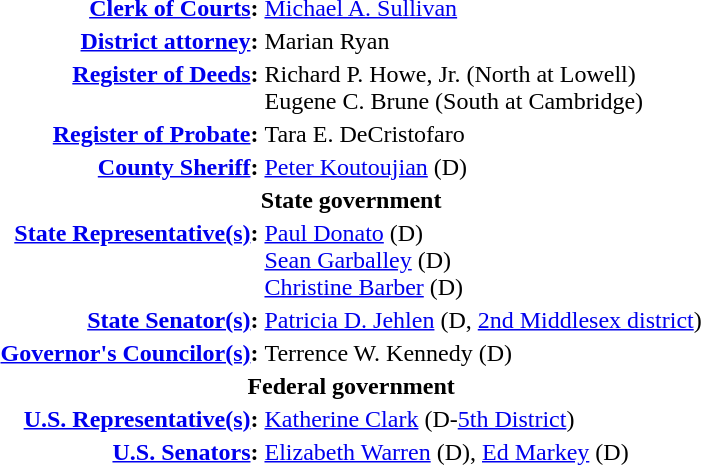<table class="toccolours">
<tr>
</tr>
<tr valign=top>
<th align=right><a href='#'>Clerk of Courts</a>:</th>
<td><a href='#'>Michael A. Sullivan</a></td>
</tr>
<tr valign=top>
<th align=right><a href='#'>District attorney</a>:</th>
<td>Marian Ryan</td>
</tr>
<tr valign=top>
<th align=right><a href='#'>Register of Deeds</a>:</th>
<td>Richard P. Howe, Jr. (North at Lowell)<br> Eugene C. Brune (South at Cambridge)</td>
</tr>
<tr valign=top>
<th align=right><a href='#'>Register of Probate</a>:</th>
<td>Tara E. DeCristofaro</td>
</tr>
<tr valign=top>
<th align=right><a href='#'>County Sheriff</a>:</th>
<td><a href='#'>Peter Koutoujian</a> (D)</td>
</tr>
<tr>
<th colspan=2>State government</th>
</tr>
<tr valign=top>
<th align=right><a href='#'>State Representative(s)</a>:</th>
<td><a href='#'>Paul Donato</a> (D) <br> <a href='#'>Sean Garballey</a> (D) <br> <a href='#'>Christine Barber</a> (D)</td>
</tr>
<tr valign=top>
<th align=right><a href='#'>State Senator(s)</a>:</th>
<td><a href='#'>Patricia D. Jehlen</a> (D, <a href='#'>2nd Middlesex district</a>)</td>
</tr>
<tr valign=top>
<th align=right><a href='#'>Governor's Councilor(s)</a>:</th>
<td>Terrence W. Kennedy (D)</td>
</tr>
<tr>
<th colspan=2>Federal government</th>
</tr>
<tr valign=top>
<th align=right><a href='#'>U.S. Representative(s)</a>:</th>
<td><a href='#'>Katherine Clark</a> (D-<a href='#'>5th District</a>)</td>
</tr>
<tr valign=top>
<th align=right><a href='#'>U.S. Senators</a>:</th>
<td><a href='#'>Elizabeth Warren</a> (D), <a href='#'>Ed Markey</a> (D)</td>
</tr>
</table>
